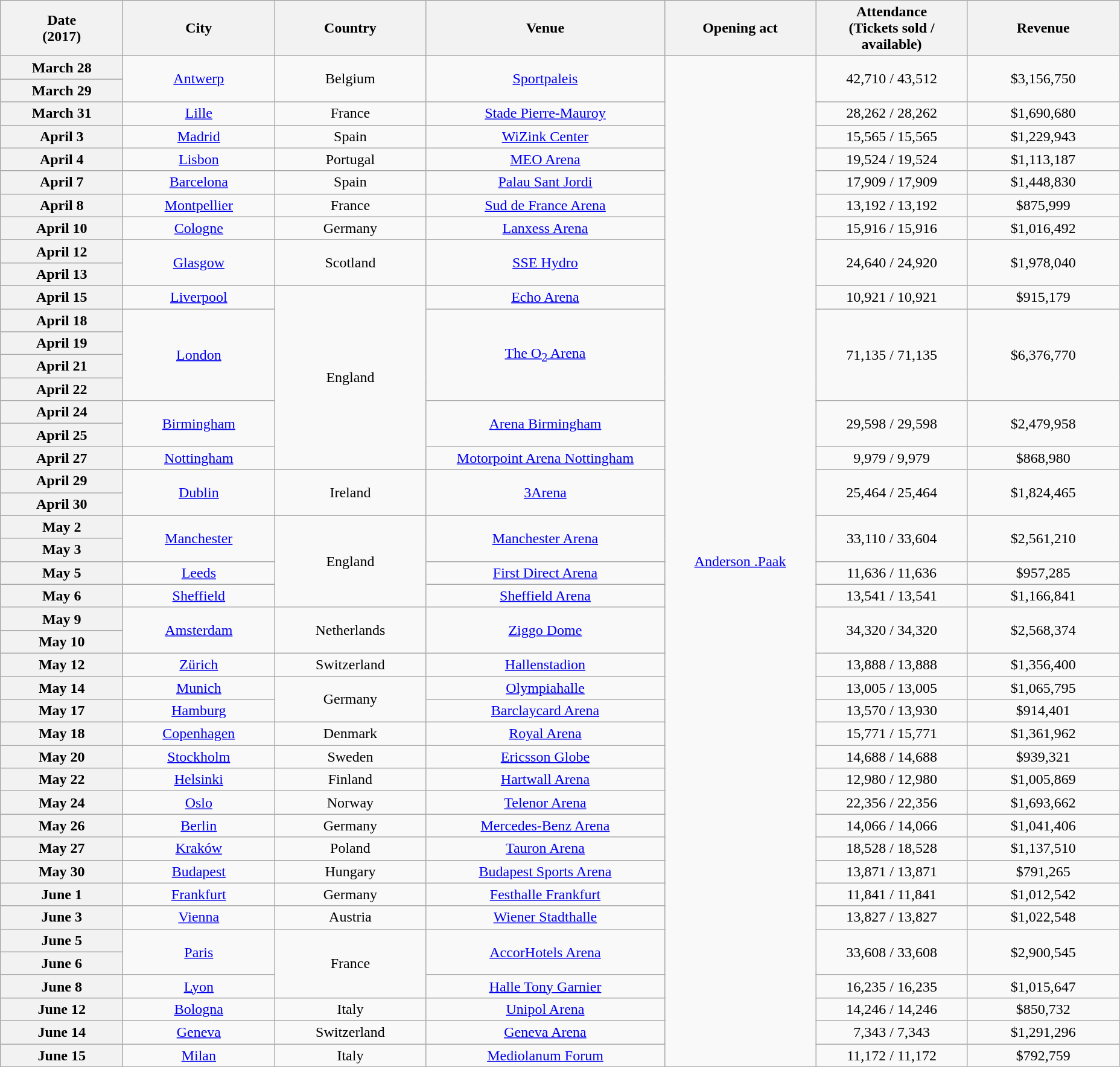<table class="wikitable plainrowheaders" style="text-align:center;">
<tr>
<th scope="col" style="width:8em;">Date<br>(2017)</th>
<th scope="col" style="width:10em;">City</th>
<th scope="col" style="width:10em;">Country</th>
<th scope="col" style="width:16em;">Venue</th>
<th scope="col" style="width:10em;">Opening act</th>
<th scope="col" style="width:10em;">Attendance<br>(Tickets sold / available)</th>
<th scope="col" style="width:10em;">Revenue</th>
</tr>
<tr>
<th scope="row">March 28</th>
<td rowspan="2"><a href='#'>Antwerp</a></td>
<td rowspan="2">Belgium</td>
<td rowspan="2"><a href='#'>Sportpaleis</a></td>
<td rowspan="44"><a href='#'>Anderson .Paak</a></td>
<td rowspan="2">42,710 / 43,512</td>
<td rowspan="2">$3,156,750</td>
</tr>
<tr>
<th scope="row">March 29</th>
</tr>
<tr>
<th scope="row">March 31</th>
<td><a href='#'>Lille</a></td>
<td>France</td>
<td><a href='#'>Stade Pierre-Mauroy</a></td>
<td>28,262 / 28,262</td>
<td>$1,690,680</td>
</tr>
<tr>
<th scope="row">April 3</th>
<td><a href='#'>Madrid</a></td>
<td>Spain</td>
<td><a href='#'>WiZink Center</a></td>
<td>15,565 / 15,565</td>
<td>$1,229,943</td>
</tr>
<tr>
<th scope="row">April 4</th>
<td><a href='#'>Lisbon</a></td>
<td>Portugal</td>
<td><a href='#'>MEO Arena</a></td>
<td>19,524 / 19,524</td>
<td>$1,113,187</td>
</tr>
<tr>
<th scope="row">April 7</th>
<td><a href='#'>Barcelona</a></td>
<td>Spain</td>
<td><a href='#'>Palau Sant Jordi</a></td>
<td>17,909 / 17,909</td>
<td>$1,448,830</td>
</tr>
<tr>
<th scope="row">April 8</th>
<td><a href='#'>Montpellier</a></td>
<td>France</td>
<td><a href='#'>Sud de France Arena</a></td>
<td>13,192 / 13,192</td>
<td>$875,999</td>
</tr>
<tr>
<th scope="row">April 10</th>
<td><a href='#'>Cologne</a></td>
<td>Germany</td>
<td><a href='#'>Lanxess Arena</a></td>
<td>15,916 / 15,916</td>
<td>$1,016,492</td>
</tr>
<tr>
<th scope="row">April 12</th>
<td rowspan="2"><a href='#'>Glasgow</a></td>
<td rowspan="2">Scotland</td>
<td rowspan="2"><a href='#'>SSE Hydro</a></td>
<td rowspan="2">24,640 / 24,920</td>
<td rowspan="2">$1,978,040</td>
</tr>
<tr>
<th scope="row">April 13</th>
</tr>
<tr>
<th scope="row">April 15</th>
<td><a href='#'>Liverpool</a></td>
<td rowspan="8">England</td>
<td><a href='#'>Echo Arena</a></td>
<td>10,921 / 10,921</td>
<td>$915,179</td>
</tr>
<tr>
<th scope="row">April 18</th>
<td rowspan="4"><a href='#'>London</a></td>
<td rowspan="4"><a href='#'>The O<sub>2</sub> Arena</a></td>
<td rowspan="4">71,135 / 71,135</td>
<td rowspan="4">$6,376,770</td>
</tr>
<tr>
<th scope="row">April 19</th>
</tr>
<tr>
<th scope="row">April 21</th>
</tr>
<tr>
<th scope="row">April 22</th>
</tr>
<tr>
<th scope="row">April 24</th>
<td rowspan="2"><a href='#'>Birmingham</a></td>
<td rowspan="2"><a href='#'>Arena Birmingham</a></td>
<td rowspan="2">29,598 / 29,598</td>
<td rowspan="2">$2,479,958</td>
</tr>
<tr>
<th scope="row">April 25</th>
</tr>
<tr>
<th scope="row">April 27</th>
<td><a href='#'>Nottingham</a></td>
<td><a href='#'>Motorpoint Arena Nottingham</a></td>
<td>9,979 / 9,979</td>
<td>$868,980</td>
</tr>
<tr>
<th scope="row">April 29</th>
<td rowspan="2"><a href='#'>Dublin</a></td>
<td rowspan="2">Ireland</td>
<td rowspan="2"><a href='#'>3Arena</a></td>
<td rowspan="2">25,464 / 25,464</td>
<td rowspan="2">$1,824,465</td>
</tr>
<tr>
<th scope="row">April 30</th>
</tr>
<tr>
<th scope="row">May 2</th>
<td rowspan="2"><a href='#'>Manchester</a></td>
<td rowspan="4">England</td>
<td rowspan="2"><a href='#'>Manchester Arena</a></td>
<td rowspan="2">33,110 / 33,604</td>
<td rowspan="2">$2,561,210</td>
</tr>
<tr>
<th scope="row">May 3</th>
</tr>
<tr>
<th scope="row">May 5</th>
<td><a href='#'>Leeds</a></td>
<td><a href='#'>First Direct Arena</a></td>
<td>11,636 / 11,636</td>
<td>$957,285</td>
</tr>
<tr>
<th scope="row">May 6</th>
<td><a href='#'>Sheffield</a></td>
<td><a href='#'>Sheffield Arena</a></td>
<td>13,541 / 13,541</td>
<td>$1,166,841</td>
</tr>
<tr>
<th scope="row">May 9</th>
<td rowspan="2"><a href='#'>Amsterdam</a></td>
<td rowspan="2">Netherlands</td>
<td rowspan="2"><a href='#'>Ziggo Dome</a></td>
<td rowspan="2">34,320 / 34,320</td>
<td rowspan="2">$2,568,374</td>
</tr>
<tr>
<th scope="row">May 10</th>
</tr>
<tr>
<th scope="row">May 12</th>
<td><a href='#'>Zürich</a></td>
<td>Switzerland</td>
<td><a href='#'>Hallenstadion</a></td>
<td>13,888 / 13,888</td>
<td>$1,356,400</td>
</tr>
<tr>
<th scope="row">May 14</th>
<td><a href='#'>Munich</a></td>
<td rowspan="2">Germany</td>
<td><a href='#'>Olympiahalle</a></td>
<td>13,005 / 13,005</td>
<td>$1,065,795</td>
</tr>
<tr>
<th scope="row">May 17</th>
<td><a href='#'>Hamburg</a></td>
<td><a href='#'>Barclaycard Arena</a></td>
<td>13,570 / 13,930</td>
<td>$914,401</td>
</tr>
<tr>
<th scope="row">May 18</th>
<td><a href='#'>Copenhagen</a></td>
<td>Denmark</td>
<td><a href='#'>Royal Arena</a></td>
<td>15,771 / 15,771</td>
<td>$1,361,962</td>
</tr>
<tr>
<th scope="row">May 20</th>
<td><a href='#'>Stockholm</a></td>
<td>Sweden</td>
<td><a href='#'>Ericsson Globe</a></td>
<td>14,688 / 14,688</td>
<td>$939,321</td>
</tr>
<tr>
<th scope="row">May 22</th>
<td><a href='#'>Helsinki</a></td>
<td>Finland</td>
<td><a href='#'>Hartwall Arena</a></td>
<td>12,980 / 12,980</td>
<td>$1,005,869</td>
</tr>
<tr>
<th scope="row">May 24</th>
<td><a href='#'>Oslo</a></td>
<td>Norway</td>
<td><a href='#'>Telenor Arena</a></td>
<td>22,356 / 22,356</td>
<td>$1,693,662</td>
</tr>
<tr>
<th scope="row">May 26</th>
<td><a href='#'>Berlin</a></td>
<td>Germany</td>
<td><a href='#'>Mercedes-Benz Arena</a></td>
<td>14,066 / 14,066</td>
<td>$1,041,406</td>
</tr>
<tr>
<th scope="row">May 27</th>
<td><a href='#'>Kraków</a></td>
<td>Poland</td>
<td><a href='#'>Tauron Arena</a></td>
<td>18,528 / 18,528</td>
<td>$1,137,510</td>
</tr>
<tr>
<th scope="row">May 30</th>
<td><a href='#'>Budapest</a></td>
<td>Hungary</td>
<td><a href='#'>Budapest Sports Arena</a></td>
<td>13,871 / 13,871</td>
<td>$791,265</td>
</tr>
<tr>
<th scope="row">June 1</th>
<td><a href='#'>Frankfurt</a></td>
<td>Germany</td>
<td><a href='#'>Festhalle Frankfurt</a></td>
<td>11,841 / 11,841</td>
<td>$1,012,542</td>
</tr>
<tr>
<th scope="row">June 3</th>
<td><a href='#'>Vienna</a></td>
<td>Austria</td>
<td><a href='#'>Wiener Stadthalle</a></td>
<td>13,827 / 13,827</td>
<td>$1,022,548</td>
</tr>
<tr>
<th scope="row">June 5</th>
<td rowspan="2"><a href='#'>Paris</a></td>
<td rowspan="3">France</td>
<td rowspan="2"><a href='#'>AccorHotels Arena</a></td>
<td rowspan="2">33,608 / 33,608</td>
<td rowspan="2">$2,900,545</td>
</tr>
<tr>
<th scope="row">June 6</th>
</tr>
<tr>
<th scope="row">June 8</th>
<td><a href='#'>Lyon</a></td>
<td><a href='#'>Halle Tony Garnier</a></td>
<td>16,235 / 16,235</td>
<td>$1,015,647</td>
</tr>
<tr>
<th scope="row">June 12</th>
<td><a href='#'>Bologna</a></td>
<td>Italy</td>
<td><a href='#'>Unipol Arena</a></td>
<td>14,246 / 14,246</td>
<td>$850,732</td>
</tr>
<tr>
<th scope="row">June 14</th>
<td><a href='#'>Geneva</a></td>
<td>Switzerland</td>
<td><a href='#'>Geneva Arena</a></td>
<td>7,343 / 7,343</td>
<td>$1,291,296</td>
</tr>
<tr>
<th scope="row">June 15</th>
<td><a href='#'>Milan</a></td>
<td>Italy</td>
<td><a href='#'>Mediolanum Forum</a></td>
<td>11,172 / 11,172</td>
<td>$792,759</td>
</tr>
</table>
